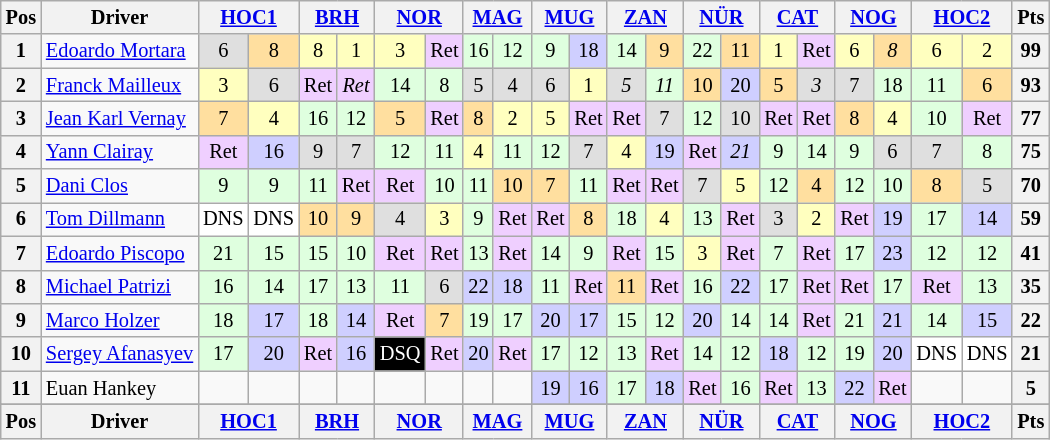<table class="wikitable" style="font-size: 85%; text-align:center">
<tr valign="top">
<th valign="middle">Pos</th>
<th valign="middle">Driver</th>
<th colspan=2><a href='#'>HOC1</a><br></th>
<th colspan=2><a href='#'>BRH</a><br></th>
<th colspan=2><a href='#'>NOR</a><br></th>
<th colspan=2><a href='#'>MAG</a><br></th>
<th colspan=2><a href='#'>MUG</a><br></th>
<th colspan=2><a href='#'>ZAN</a><br></th>
<th colspan=2><a href='#'>NÜR</a><br></th>
<th colspan=2><a href='#'>CAT</a><br></th>
<th colspan=2><a href='#'>NOG</a><br></th>
<th colspan=2><a href='#'>HOC2</a><br></th>
<th>Pts</th>
</tr>
<tr>
<th>1</th>
<td align="left"> <a href='#'>Edoardo Mortara</a></td>
<td style="background:#DFDFDF;">6</td>
<td style="background:#FFDF9F;">8</td>
<td style="background:#FFFFBF;">8</td>
<td style="background:#FFFFBF;">1</td>
<td style="background:#FFFFBF;">3</td>
<td style="background:#EFCFFF;">Ret</td>
<td style="background:#DFFFDF;">16</td>
<td style="background:#DFFFDF;">12</td>
<td style="background:#DFFFDF;">9</td>
<td style="background:#CFCFFF;">18</td>
<td style="background:#DFFFDF;">14</td>
<td style="background:#FFDF9F;">9</td>
<td style="background:#DFFFDF;">22</td>
<td style="background:#FFDF9F;">11</td>
<td style="background:#FFFFBF;">1</td>
<td style="background:#EFCFFF;">Ret</td>
<td style="background:#FFFFBF;">6</td>
<td style="background:#FFDF9F;"><em>8</em></td>
<td style="background:#FFFFBF;">6</td>
<td style="background:#FFFFBF;">2</td>
<th>99</th>
</tr>
<tr>
<th>2</th>
<td align="left"> <a href='#'>Franck Mailleux</a></td>
<td style="background:#FFFFBF;">3</td>
<td style="background:#DFDFDF;">6</td>
<td style="background:#EFCFFF;">Ret</td>
<td style="background:#EFCFFF;"><em>Ret</em></td>
<td style="background:#DFFFDF;">14</td>
<td style="background:#DFFFDF;">8</td>
<td style="background:#DFDFDF;">5</td>
<td style="background:#DFDFDF;">4</td>
<td style="background:#DFDFDF;">6</td>
<td style="background:#FFFFBF;">1</td>
<td style="background:#DFDFDF;"><em>5</em></td>
<td style="background:#DFFFDF;"><em>11</em></td>
<td style="background:#FFDF9F;">10</td>
<td style="background:#CFCFFF;">20</td>
<td style="background:#FFDF9F;">5</td>
<td style="background:#DFDFDF;"><em>3</em></td>
<td style="background:#DFDFDF;">7</td>
<td style="background:#DFFFDF;">18</td>
<td style="background:#DFFFDF;">11</td>
<td style="background:#FFDF9F;">6</td>
<th>93</th>
</tr>
<tr>
<th>3</th>
<td align="left"> <a href='#'>Jean Karl Vernay</a></td>
<td style="background:#FFDF9F;">7</td>
<td style="background:#FFFFBF;">4</td>
<td style="background:#DFFFDF;">16</td>
<td style="background:#DFFFDF;">12</td>
<td style="background:#FFDF9F;">5</td>
<td style="background:#EFCFFF;">Ret</td>
<td style="background:#FFDF9F;">8</td>
<td style="background:#FFFFBF;">2</td>
<td style="background:#FFFFBF;">5</td>
<td style="background:#EFCFFF;">Ret</td>
<td style="background:#EFCFFF;">Ret</td>
<td style="background:#DFDFDF;">7</td>
<td style="background:#DFFFDF;">12</td>
<td style="background:#DFDFDF;">10</td>
<td style="background:#EFCFFF;">Ret</td>
<td style="background:#EFCFFF;">Ret</td>
<td style="background:#FFDF9F;">8</td>
<td style="background:#FFFFBF;">4</td>
<td style="background:#DFFFDF;">10</td>
<td style="background:#EFCFFF;">Ret</td>
<th>77</th>
</tr>
<tr>
<th>4</th>
<td align="left"> <a href='#'>Yann Clairay</a></td>
<td style="background:#EFCFFF;">Ret</td>
<td style="background:#CFCFFF;">16</td>
<td style="background:#DFDFDF;">9</td>
<td style="background:#DFDFDF;">7</td>
<td style="background:#DFFFDF;">12</td>
<td style="background:#DFFFDF;">11</td>
<td style="background:#FFFFBF;">4</td>
<td style="background:#DFFFDF;">11</td>
<td style="background:#DFFFDF;">12</td>
<td style="background:#DFDFDF;">7</td>
<td style="background:#FFFFBF;">4</td>
<td style="background:#CFCFFF;">19</td>
<td style="background:#EFCFFF;">Ret</td>
<td style="background:#CFCFFF;"><em>21</em></td>
<td style="background:#DFFFDF;">9</td>
<td style="background:#DFFFDF;">14</td>
<td style="background:#DFFFDF;">9</td>
<td style="background:#DFDFDF;">6</td>
<td style="background:#DFDFDF;">7</td>
<td style="background:#DFFFDF;">8</td>
<th>75</th>
</tr>
<tr>
<th>5</th>
<td align="left"> <a href='#'>Dani Clos</a></td>
<td style="background:#DFFFDF;">9</td>
<td style="background:#DFFFDF;">9</td>
<td style="background:#DFFFDF;">11</td>
<td style="background:#EFCFFF;">Ret</td>
<td style="background:#EFCFFF;">Ret</td>
<td style="background:#DFFFDF;">10</td>
<td style="background:#DFFFDF;">11</td>
<td style="background:#FFDF9F;">10</td>
<td style="background:#FFDF9F;">7</td>
<td style="background:#DFFFDF;">11</td>
<td style="background:#EFCFFF;">Ret</td>
<td style="background:#EFCFFF;">Ret</td>
<td style="background:#DFDFDF;">7</td>
<td style="background:#FFFFBF;">5</td>
<td style="background:#DFFFDF;">12</td>
<td style="background:#FFDF9F;">4</td>
<td style="background:#DFFFDF;">12</td>
<td style="background:#DFFFDF;">10</td>
<td style="background:#FFDF9F;">8</td>
<td style="background:#DFDFDF;">5</td>
<th>70</th>
</tr>
<tr>
<th>6</th>
<td align="left"> <a href='#'>Tom Dillmann</a></td>
<td style="background:#ffffff;">DNS</td>
<td style="background:#ffffff;">DNS</td>
<td style="background:#FFDF9F;">10</td>
<td style="background:#FFDF9F;">9</td>
<td style="background:#DFDFDF;">4</td>
<td style="background:#FFFFBF;">3</td>
<td style="background:#DFFFDF;">9</td>
<td style="background:#EFCFFF;">Ret</td>
<td style="background:#EFCFFF;">Ret</td>
<td style="background:#FFDF9F;">8</td>
<td style="background:#DFFFDF;">18</td>
<td style="background:#FFFFBF;">4</td>
<td style="background:#DFFFDF;">13</td>
<td style="background:#EFCFFF;">Ret</td>
<td style="background:#DFDFDF;">3</td>
<td style="background:#FFFFBF;">2</td>
<td style="background:#EFCFFF;">Ret</td>
<td style="background:#CFCFFF;">19</td>
<td style="background:#DFFFDF;">17</td>
<td style="background:#CFCFFF;">14</td>
<th>59</th>
</tr>
<tr>
<th>7</th>
<td align="left"> <a href='#'>Edoardo Piscopo</a></td>
<td style="background:#DFFFDF;">21</td>
<td style="background:#DFFFDF;">15</td>
<td style="background:#DFFFDF;">15</td>
<td style="background:#DFFFDF;">10</td>
<td style="background:#EFCFFF;">Ret</td>
<td style="background:#EFCFFF;">Ret</td>
<td style="background:#DFFFDF;">13</td>
<td style="background:#EFCFFF;">Ret</td>
<td style="background:#DFFFDF;">14</td>
<td style="background:#DFFFDF;">9</td>
<td style="background:#EFCFFF;">Ret</td>
<td style="background:#DFFFDF;">15</td>
<td style="background:#FFFFBF;">3</td>
<td style="background:#EFCFFF;">Ret</td>
<td style="background:#DFFFDF;">7</td>
<td style="background:#EFCFFF;">Ret</td>
<td style="background:#DFFFDF;">17</td>
<td style="background:#CFCFFF;">23</td>
<td style="background:#DFFFDF;">12</td>
<td style="background:#DFFFDF;">12</td>
<th>41</th>
</tr>
<tr>
<th>8</th>
<td align="left"> <a href='#'>Michael Patrizi</a></td>
<td style="background:#DFFFDF;">16</td>
<td style="background:#DFFFDF;">14</td>
<td style="background:#DFFFDF;">17</td>
<td style="background:#DFFFDF;">13</td>
<td style="background:#DFFFDF;">11</td>
<td style="background:#DFDFDF;">6</td>
<td style="background:#CFCFFF;">22</td>
<td style="background:#CFCFFF;">18</td>
<td style="background:#DFFFDF;">11</td>
<td style="background:#EFCFFF;">Ret</td>
<td style="background:#FFDF9F;">11</td>
<td style="background:#EFCFFF;">Ret</td>
<td style="background:#DFFFDF;">16</td>
<td style="background:#CFCFFF;">22</td>
<td style="background:#DFFFDF;">17</td>
<td style="background:#EFCFFF;">Ret</td>
<td style="background:#EFCFFF;">Ret</td>
<td style="background:#DFFFDF;">17</td>
<td style="background:#EFCFFF;">Ret</td>
<td style="background:#DFFFDF;">13</td>
<th>35</th>
</tr>
<tr>
<th>9</th>
<td align="left"> <a href='#'>Marco Holzer</a></td>
<td style="background:#DFFFDF;">18</td>
<td style="background:#CFCFFF;">17</td>
<td style="background:#DFFFDF;">18</td>
<td style="background:#CFCFFF;">14</td>
<td style="background:#EFCFFF;">Ret</td>
<td style="background:#FFDF9F;">7</td>
<td style="background:#DFFFDF;">19</td>
<td style="background:#DFFFDF;">17</td>
<td style="background:#CFCFFF;">20</td>
<td style="background:#CFCFFF;">17</td>
<td style="background:#DFFFDF;">15</td>
<td style="background:#DFFFDF;">12</td>
<td style="background:#CFCFFF;">20</td>
<td style="background:#DFFFDF;">14</td>
<td style="background:#DFFFDF;">14</td>
<td style="background:#EFCFFF;">Ret</td>
<td style="background:#DFFFDF;">21</td>
<td style="background:#CFCFFF;">21</td>
<td style="background:#DFFFDF;">14</td>
<td style="background:#CFCFFF;">15</td>
<th>22</th>
</tr>
<tr>
<th>10</th>
<td align="left" nowrap> <a href='#'>Sergey Afanasyev</a></td>
<td style="background:#DFFFDF;">17</td>
<td style="background:#CFCFFF;">20</td>
<td style="background:#EFCFFF;">Ret</td>
<td style="background:#CFCFFF;">16</td>
<td style="background:#000000; color:white">DSQ</td>
<td style="background:#EFCFFF;">Ret</td>
<td style="background:#CFCFFF;">20</td>
<td style="background:#EFCFFF;">Ret</td>
<td style="background:#DFFFDF;">17</td>
<td style="background:#DFFFDF;">12</td>
<td style="background:#DFFFDF;">13</td>
<td style="background:#EFCFFF;">Ret</td>
<td style="background:#DFFFDF;">14</td>
<td style="background:#DFFFDF;">12</td>
<td style="background:#CFCFFF;">18</td>
<td style="background:#DFFFDF;">12</td>
<td style="background:#DFFFDF;">19</td>
<td style="background:#CFCFFF;">20</td>
<td style="background:#ffffff;">DNS</td>
<td style="background:#ffffff;">DNS</td>
<th>21</th>
</tr>
<tr>
<th>11</th>
<td align="left"> Euan Hankey</td>
<td></td>
<td></td>
<td></td>
<td></td>
<td></td>
<td></td>
<td></td>
<td></td>
<td style="background:#CFCFFF;">19</td>
<td style="background:#CFCFFF;">16</td>
<td style="background:#DFFFDF;">17</td>
<td style="background:#CFCFFF;">18</td>
<td style="background:#EFCFFF;">Ret</td>
<td style="background:#DFFFDF;">16</td>
<td style="background:#EFCFFF;">Ret</td>
<td style="background:#DFFFDF;">13</td>
<td style="background:#CFCFFF;">22</td>
<td style="background:#EFCFFF;">Ret</td>
<td></td>
<td></td>
<th>5</th>
</tr>
<tr>
</tr>
<tr style="background:#f9f9f9" valign="top">
<th valign="middle">Pos</th>
<th valign="middle">Driver</th>
<th colspan=2><a href='#'>HOC1</a><br></th>
<th colspan=2><a href='#'>BRH</a><br></th>
<th colspan=2><a href='#'>NOR</a><br></th>
<th colspan=2><a href='#'>MAG</a><br></th>
<th colspan=2><a href='#'>MUG</a><br></th>
<th colspan=2><a href='#'>ZAN</a><br></th>
<th colspan=2><a href='#'>NÜR</a><br></th>
<th colspan=2><a href='#'>CAT</a><br></th>
<th colspan=2><a href='#'>NOG</a><br></th>
<th colspan=2><a href='#'>HOC2</a><br></th>
<th valign="middle">Pts</th>
</tr>
</table>
